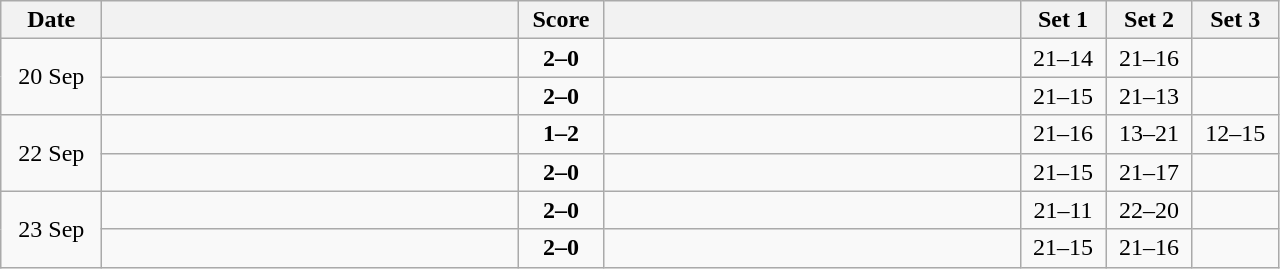<table class="wikitable" style="text-align: center;">
<tr>
<th width="60">Date</th>
<th align="right" width="270"></th>
<th width="50">Score</th>
<th align="left" width="270"></th>
<th width="50">Set 1</th>
<th width="50">Set 2</th>
<th width="50">Set 3</th>
</tr>
<tr>
<td rowspan=2>20 Sep</td>
<td align=left><strong></strong></td>
<td align=center><strong>2–0</strong></td>
<td align=left></td>
<td>21–14</td>
<td>21–16</td>
<td></td>
</tr>
<tr>
<td align=left><strong></strong></td>
<td align=center><strong>2–0</strong></td>
<td align=left></td>
<td>21–15</td>
<td>21–13</td>
<td></td>
</tr>
<tr>
<td rowspan=2>22 Sep</td>
<td align=left></td>
<td align=center><strong>1–2</strong></td>
<td align=left><strong></strong></td>
<td>21–16</td>
<td>13–21</td>
<td>12–15</td>
</tr>
<tr>
<td align=left><strong></strong></td>
<td align=center><strong>2–0</strong></td>
<td align=left></td>
<td>21–15</td>
<td>21–17</td>
<td></td>
</tr>
<tr>
<td rowspan=2>23 Sep</td>
<td align=left><strong></strong></td>
<td align=center><strong>2–0</strong></td>
<td align=left></td>
<td>21–11</td>
<td>22–20</td>
<td></td>
</tr>
<tr>
<td align=left><strong></strong></td>
<td align=center><strong>2–0</strong></td>
<td align=left></td>
<td>21–15</td>
<td>21–16</td>
<td></td>
</tr>
</table>
